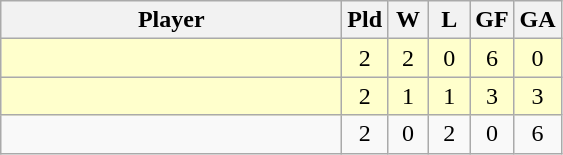<table class=wikitable style="text-align:center">
<tr>
<th width=220>Player</th>
<th width=20>Pld</th>
<th width=20>W</th>
<th width=20>L</th>
<th width=20>GF</th>
<th width=20>GA</th>
</tr>
<tr bgcolor=#ffffcc>
<td align=left></td>
<td>2</td>
<td>2</td>
<td>0</td>
<td>6</td>
<td>0</td>
</tr>
<tr bgcolor=#ffffcc>
<td align=left></td>
<td>2</td>
<td>1</td>
<td>1</td>
<td>3</td>
<td>3</td>
</tr>
<tr>
<td align=left></td>
<td>2</td>
<td>0</td>
<td>2</td>
<td>0</td>
<td>6</td>
</tr>
</table>
